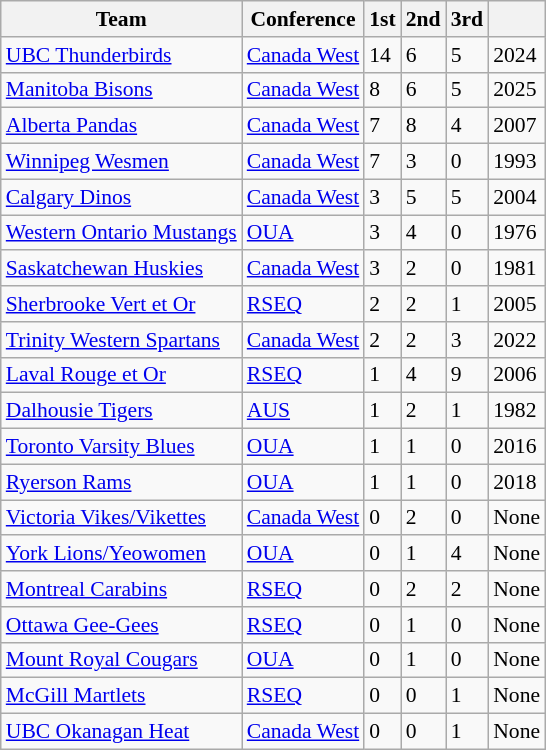<table class="wikitable sortable"  style="font-size: 90%">
<tr>
<th>Team</th>
<th>Conference</th>
<th>1st</th>
<th>2nd</th>
<th>3rd</th>
<th></th>
</tr>
<tr>
<td><a href='#'>UBC Thunderbirds</a></td>
<td><a href='#'>Canada West</a></td>
<td>14</td>
<td>6</td>
<td>5</td>
<td>2024</td>
</tr>
<tr>
<td><a href='#'>Manitoba Bisons</a></td>
<td><a href='#'>Canada West</a></td>
<td>8</td>
<td>6</td>
<td>5</td>
<td>2025</td>
</tr>
<tr>
<td><a href='#'>Alberta Pandas</a></td>
<td><a href='#'>Canada West</a></td>
<td>7</td>
<td>8</td>
<td>4</td>
<td>2007</td>
</tr>
<tr>
<td><a href='#'>Winnipeg Wesmen</a></td>
<td><a href='#'>Canada West</a></td>
<td>7</td>
<td>3</td>
<td>0</td>
<td>1993</td>
</tr>
<tr>
<td><a href='#'>Calgary Dinos</a></td>
<td><a href='#'>Canada West</a></td>
<td>3</td>
<td>5</td>
<td>5</td>
<td>2004</td>
</tr>
<tr>
<td><a href='#'>Western Ontario Mustangs</a></td>
<td><a href='#'>OUA</a></td>
<td>3</td>
<td>4</td>
<td>0</td>
<td>1976</td>
</tr>
<tr>
<td><a href='#'>Saskatchewan Huskies</a></td>
<td><a href='#'>Canada West</a></td>
<td>3</td>
<td>2</td>
<td>0</td>
<td>1981</td>
</tr>
<tr>
<td><a href='#'>Sherbrooke Vert et Or</a></td>
<td><a href='#'>RSEQ</a></td>
<td>2</td>
<td>2</td>
<td>1</td>
<td>2005</td>
</tr>
<tr>
<td><a href='#'>Trinity Western Spartans</a></td>
<td><a href='#'>Canada West</a></td>
<td>2</td>
<td>2</td>
<td>3</td>
<td>2022</td>
</tr>
<tr>
<td><a href='#'>Laval Rouge et Or</a></td>
<td><a href='#'>RSEQ</a></td>
<td>1</td>
<td>4</td>
<td>9</td>
<td>2006</td>
</tr>
<tr>
<td><a href='#'>Dalhousie Tigers</a></td>
<td><a href='#'>AUS</a></td>
<td>1</td>
<td>2</td>
<td>1</td>
<td>1982</td>
</tr>
<tr>
<td><a href='#'>Toronto Varsity Blues</a></td>
<td><a href='#'>OUA</a></td>
<td>1</td>
<td>1</td>
<td>0</td>
<td>2016</td>
</tr>
<tr>
<td><a href='#'>Ryerson Rams</a></td>
<td><a href='#'>OUA</a></td>
<td>1</td>
<td>1</td>
<td>0</td>
<td>2018</td>
</tr>
<tr>
<td><a href='#'>Victoria Vikes/Vikettes</a></td>
<td><a href='#'>Canada West</a></td>
<td>0</td>
<td>2</td>
<td>0</td>
<td>None</td>
</tr>
<tr>
<td><a href='#'>York Lions/Yeowomen</a></td>
<td><a href='#'>OUA</a></td>
<td>0</td>
<td>1</td>
<td>4</td>
<td>None</td>
</tr>
<tr>
<td><a href='#'>Montreal Carabins</a></td>
<td><a href='#'>RSEQ</a></td>
<td>0</td>
<td>2</td>
<td>2</td>
<td>None</td>
</tr>
<tr>
<td><a href='#'>Ottawa Gee-Gees</a></td>
<td><a href='#'>RSEQ</a></td>
<td>0</td>
<td>1</td>
<td>0</td>
<td>None</td>
</tr>
<tr>
<td><a href='#'>Mount Royal Cougars</a></td>
<td><a href='#'>OUA</a></td>
<td>0</td>
<td>1</td>
<td>0</td>
<td>None</td>
</tr>
<tr>
<td><a href='#'>McGill Martlets</a></td>
<td><a href='#'>RSEQ</a></td>
<td>0</td>
<td>0</td>
<td>1</td>
<td>None</td>
</tr>
<tr>
<td><a href='#'>UBC Okanagan Heat</a></td>
<td><a href='#'>Canada West</a></td>
<td>0</td>
<td>0</td>
<td>1</td>
<td>None</td>
</tr>
</table>
